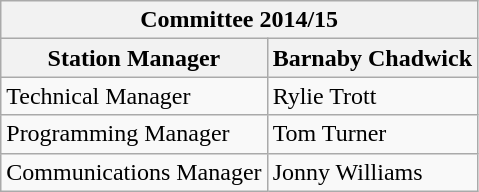<table class="wikitable collapsible collapsed">
<tr>
<th colspan="2">Committee 2014/15</th>
</tr>
<tr>
<th>Station Manager</th>
<th>Barnaby Chadwick</th>
</tr>
<tr>
<td>Technical Manager</td>
<td>Rylie Trott</td>
</tr>
<tr>
<td>Programming Manager</td>
<td>Tom Turner</td>
</tr>
<tr>
<td>Communications Manager</td>
<td>Jonny Williams</td>
</tr>
</table>
